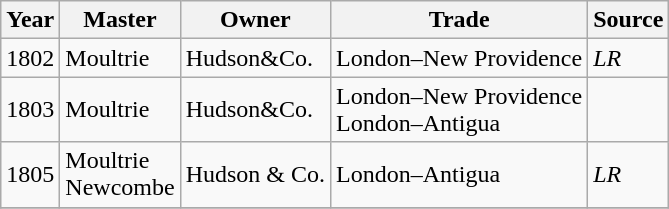<table class=" wikitable">
<tr>
<th>Year</th>
<th>Master</th>
<th>Owner</th>
<th>Trade</th>
<th>Source</th>
</tr>
<tr>
<td>1802</td>
<td>Moultrie</td>
<td>Hudson&Co.</td>
<td>London–New Providence</td>
<td><em>LR</em></td>
</tr>
<tr>
<td>1803</td>
<td>Moultrie</td>
<td>Hudson&Co.</td>
<td>London–New Providence<br>London–Antigua</td>
<td></td>
</tr>
<tr>
<td>1805</td>
<td>Moultrie<br>Newcombe</td>
<td>Hudson & Co.</td>
<td>London–Antigua</td>
<td><em>LR</em></td>
</tr>
<tr>
</tr>
</table>
